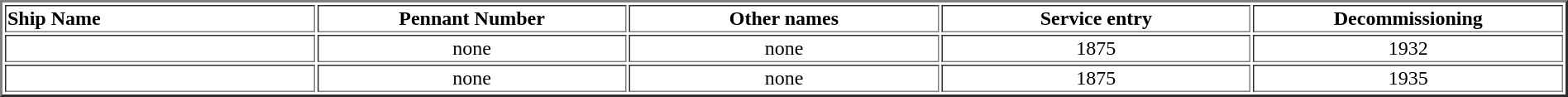<table width="100%" border="2">
<tr>
<th width="16%" align="left">Ship Name</th>
<th width="16%" align="center">Pennant Number</th>
<th width="16%" align="center">Other names</th>
<th width="16%" align="center">Service entry</th>
<th width="16%" align="center">Decommissioning</th>
</tr>
<tr>
<td align="center"></td>
<td align="center">none</td>
<td align="center">none</td>
<td align="center">1875</td>
<td align="center">1932</td>
</tr>
<tr>
<td align="center"></td>
<td align="center">none</td>
<td align="center">none</td>
<td align="center">1875</td>
<td align="center">1935</td>
</tr>
</table>
